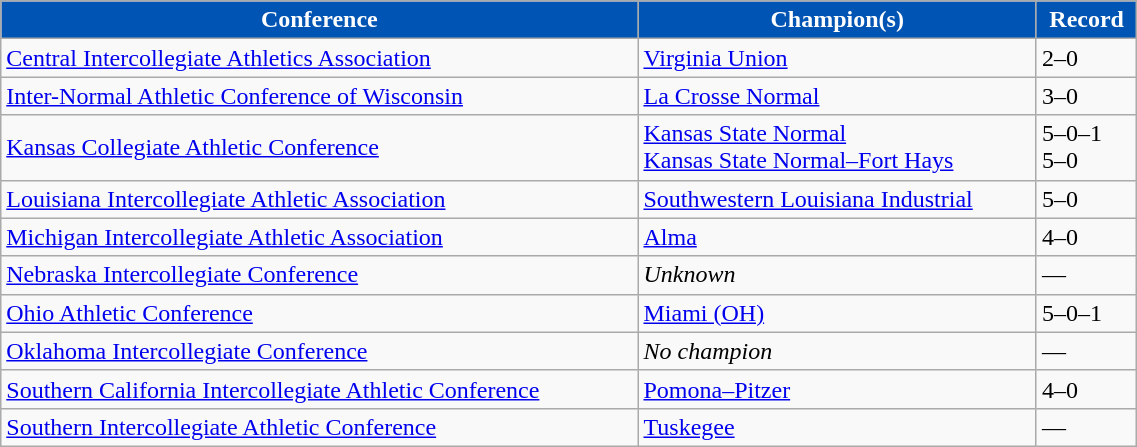<table class="wikitable" width="60%">
<tr>
<th style="background:#0054B3; color:#FFFFFF;">Conference</th>
<th style="background:#0054B3; color:#FFFFFF;">Champion(s)</th>
<th style="background:#0054B3; color:#FFFFFF;">Record</th>
</tr>
<tr align="left">
<td><a href='#'>Central Intercollegiate Athletics Association</a></td>
<td><a href='#'>Virginia Union</a></td>
<td>2–0</td>
</tr>
<tr align="left">
<td><a href='#'>Inter-Normal Athletic Conference of Wisconsin</a></td>
<td><a href='#'>La Crosse Normal</a></td>
<td>3–0</td>
</tr>
<tr align="left">
<td><a href='#'>Kansas Collegiate Athletic Conference</a></td>
<td><a href='#'>Kansas State Normal</a><br><a href='#'>Kansas State Normal–Fort Hays</a></td>
<td>5–0–1<br>5–0</td>
</tr>
<tr align="left">
<td><a href='#'>Louisiana Intercollegiate Athletic Association</a></td>
<td><a href='#'>Southwestern Louisiana Industrial</a></td>
<td>5–0</td>
</tr>
<tr align="left">
<td><a href='#'>Michigan Intercollegiate Athletic Association</a></td>
<td><a href='#'>Alma</a></td>
<td>4–0</td>
</tr>
<tr align="left">
<td><a href='#'>Nebraska Intercollegiate Conference</a></td>
<td><em>Unknown</em></td>
<td>—</td>
</tr>
<tr align="left">
<td><a href='#'>Ohio Athletic Conference</a></td>
<td><a href='#'>Miami (OH)</a></td>
<td>5–0–1</td>
</tr>
<tr align="left">
<td><a href='#'>Oklahoma Intercollegiate Conference</a></td>
<td><em>No champion</em></td>
<td>—</td>
</tr>
<tr align="left">
<td><a href='#'>Southern California Intercollegiate Athletic Conference</a></td>
<td><a href='#'>Pomona–Pitzer</a></td>
<td>4–0</td>
</tr>
<tr align="left">
<td><a href='#'>Southern Intercollegiate Athletic Conference</a></td>
<td><a href='#'>Tuskegee</a></td>
<td>—</td>
</tr>
</table>
